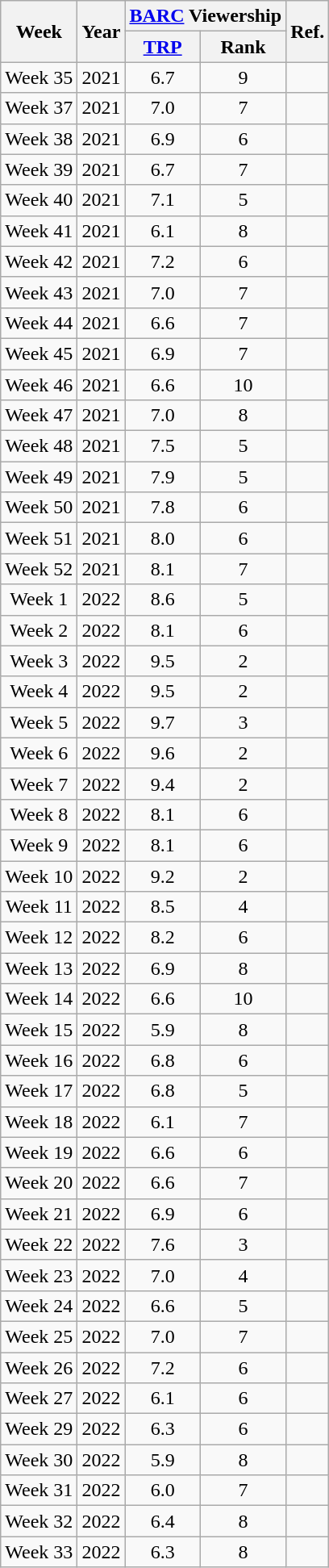<table class="wikitable" style="text-align:center">
<tr>
<th rowspan="2">Week</th>
<th rowspan="2">Year</th>
<th colspan="2"><a href='#'>BARC</a> Viewership</th>
<th rowspan="2">Ref.</th>
</tr>
<tr>
<th><a href='#'>TRP</a></th>
<th>Rank</th>
</tr>
<tr>
<td>Week 35</td>
<td>2021</td>
<td>6.7</td>
<td>9</td>
<td></td>
</tr>
<tr>
<td>Week 37</td>
<td>2021</td>
<td>7.0</td>
<td>7</td>
<td></td>
</tr>
<tr>
<td>Week 38</td>
<td>2021</td>
<td>6.9</td>
<td>6</td>
<td></td>
</tr>
<tr>
<td>Week 39</td>
<td>2021</td>
<td>6.7</td>
<td>7</td>
<td></td>
</tr>
<tr>
<td>Week 40</td>
<td>2021</td>
<td>7.1</td>
<td>5</td>
<td></td>
</tr>
<tr>
<td>Week 41</td>
<td>2021</td>
<td>6.1</td>
<td>8</td>
<td></td>
</tr>
<tr>
<td>Week 42</td>
<td>2021</td>
<td>7.2</td>
<td>6</td>
<td></td>
</tr>
<tr>
<td>Week 43</td>
<td>2021</td>
<td>7.0</td>
<td>7</td>
<td></td>
</tr>
<tr>
<td>Week 44</td>
<td>2021</td>
<td>6.6</td>
<td>7</td>
<td></td>
</tr>
<tr>
<td>Week 45</td>
<td>2021</td>
<td>6.9</td>
<td>7</td>
<td></td>
</tr>
<tr>
<td>Week 46</td>
<td>2021</td>
<td>6.6</td>
<td>10</td>
<td></td>
</tr>
<tr>
<td>Week 47</td>
<td>2021</td>
<td>7.0</td>
<td>8</td>
<td></td>
</tr>
<tr>
<td>Week 48</td>
<td>2021</td>
<td>7.5</td>
<td>5</td>
<td></td>
</tr>
<tr>
<td>Week 49</td>
<td>2021</td>
<td>7.9</td>
<td>5</td>
<td></td>
</tr>
<tr>
<td>Week 50</td>
<td>2021</td>
<td>7.8</td>
<td>6</td>
<td></td>
</tr>
<tr>
<td>Week 51</td>
<td>2021</td>
<td>8.0</td>
<td>6</td>
<td></td>
</tr>
<tr>
<td>Week 52</td>
<td>2021</td>
<td>8.1</td>
<td>7</td>
<td></td>
</tr>
<tr>
<td>Week 1</td>
<td>2022</td>
<td>8.6</td>
<td>5</td>
<td></td>
</tr>
<tr>
<td>Week 2</td>
<td>2022</td>
<td>8.1</td>
<td>6</td>
<td></td>
</tr>
<tr>
<td>Week 3</td>
<td>2022</td>
<td>9.5</td>
<td>2</td>
<td></td>
</tr>
<tr>
<td>Week 4</td>
<td>2022</td>
<td>9.5</td>
<td>2</td>
<td></td>
</tr>
<tr>
<td>Week 5</td>
<td>2022</td>
<td>9.7</td>
<td>3</td>
<td></td>
</tr>
<tr>
<td>Week 6</td>
<td>2022</td>
<td>9.6</td>
<td>2</td>
<td></td>
</tr>
<tr>
<td>Week 7</td>
<td>2022</td>
<td>9.4</td>
<td>2</td>
<td></td>
</tr>
<tr>
<td>Week 8</td>
<td>2022</td>
<td>8.1</td>
<td>6</td>
<td></td>
</tr>
<tr>
<td>Week 9</td>
<td>2022</td>
<td>8.1</td>
<td>6</td>
<td></td>
</tr>
<tr>
<td>Week 10</td>
<td>2022</td>
<td>9.2</td>
<td>2</td>
<td></td>
</tr>
<tr>
<td>Week 11</td>
<td>2022</td>
<td>8.5</td>
<td>4</td>
<td></td>
</tr>
<tr>
<td>Week 12</td>
<td>2022</td>
<td>8.2</td>
<td>6</td>
<td></td>
</tr>
<tr>
<td>Week 13</td>
<td>2022</td>
<td>6.9</td>
<td>8</td>
<td></td>
</tr>
<tr>
<td>Week 14</td>
<td>2022</td>
<td>6.6</td>
<td>10</td>
<td></td>
</tr>
<tr>
<td>Week 15</td>
<td>2022</td>
<td>5.9</td>
<td>8</td>
<td></td>
</tr>
<tr>
<td>Week 16</td>
<td>2022</td>
<td>6.8</td>
<td>6</td>
<td></td>
</tr>
<tr>
<td>Week 17</td>
<td>2022</td>
<td>6.8</td>
<td>5</td>
<td></td>
</tr>
<tr>
<td>Week 18</td>
<td>2022</td>
<td>6.1</td>
<td>7</td>
<td></td>
</tr>
<tr>
<td>Week 19</td>
<td>2022</td>
<td>6.6</td>
<td>6</td>
<td></td>
</tr>
<tr>
<td>Week 20</td>
<td>2022</td>
<td>6.6</td>
<td>7</td>
<td></td>
</tr>
<tr>
<td>Week 21</td>
<td>2022</td>
<td>6.9</td>
<td>6</td>
<td></td>
</tr>
<tr>
<td>Week 22</td>
<td>2022</td>
<td>7.6</td>
<td>3</td>
<td></td>
</tr>
<tr>
<td>Week 23</td>
<td>2022</td>
<td>7.0</td>
<td>4</td>
<td></td>
</tr>
<tr>
<td>Week 24</td>
<td>2022</td>
<td>6.6</td>
<td>5</td>
<td></td>
</tr>
<tr>
<td>Week 25</td>
<td>2022</td>
<td>7.0</td>
<td>7</td>
<td></td>
</tr>
<tr>
<td>Week 26</td>
<td>2022</td>
<td>7.2</td>
<td>6</td>
<td></td>
</tr>
<tr>
<td>Week 27</td>
<td>2022</td>
<td>6.1</td>
<td>6</td>
<td></td>
</tr>
<tr>
<td>Week 29</td>
<td>2022</td>
<td>6.3</td>
<td>6</td>
<td></td>
</tr>
<tr>
<td>Week 30</td>
<td>2022</td>
<td>5.9</td>
<td>8</td>
<td></td>
</tr>
<tr>
<td>Week 31</td>
<td>2022</td>
<td>6.0</td>
<td>7</td>
<td></td>
</tr>
<tr>
<td>Week 32</td>
<td>2022</td>
<td>6.4</td>
<td>8</td>
<td></td>
</tr>
<tr>
<td>Week 33</td>
<td>2022</td>
<td>6.3</td>
<td>8</td>
<td></td>
</tr>
</table>
